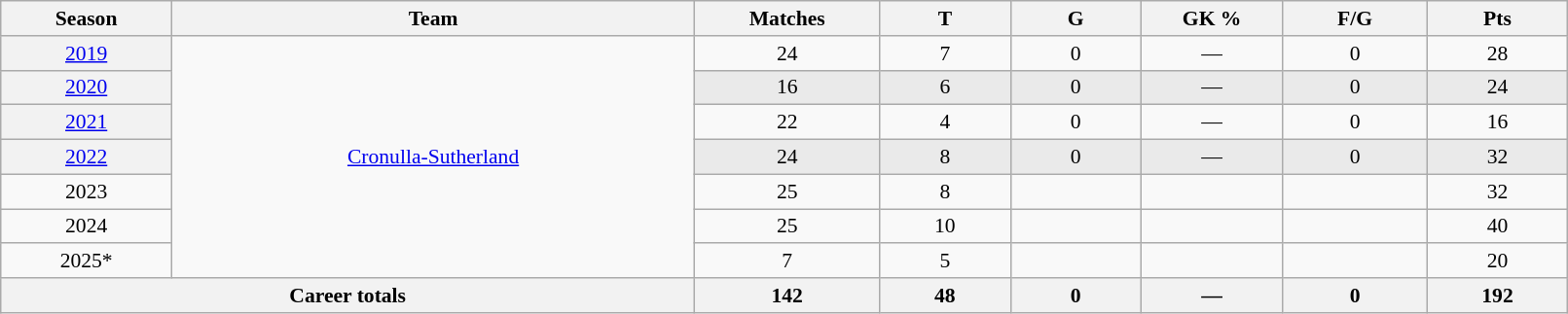<table class="wikitable sortable"  style="font-size:90%; text-align:center; width:85%;">
<tr>
<th width=2%>Season</th>
<th width=8%>Team</th>
<th width=2%>Matches</th>
<th width=2%>T</th>
<th width=2%>G</th>
<th width=2%>GK %</th>
<th width=2%>F/G</th>
<th width=2%>Pts</th>
</tr>
<tr>
<th scope="row" style="text-align:center; font-weight:normal"><a href='#'>2019</a></th>
<td rowspan="7" style="text-align:center;"> <a href='#'>Cronulla-Sutherland</a></td>
<td>24</td>
<td>7</td>
<td>0</td>
<td>—</td>
<td>0</td>
<td>28</td>
</tr>
<tr style="background:#eaeaea;">
<th scope="row" style="text-align:center; font-weight:normal"><a href='#'>2020</a></th>
<td>16</td>
<td>6</td>
<td>0</td>
<td>—</td>
<td>0</td>
<td>24</td>
</tr>
<tr>
<th scope="row" style="text-align:center; font-weight:normal"><a href='#'>2021</a></th>
<td>22</td>
<td>4</td>
<td>0</td>
<td>—</td>
<td>0</td>
<td>16</td>
</tr>
<tr style="background:#eaeaea;">
<th scope="row" style="text-align:center; font-weight:normal"><a href='#'>2022</a></th>
<td>24</td>
<td>8</td>
<td>0</td>
<td>—</td>
<td>0</td>
<td>32</td>
</tr>
<tr>
<td>2023</td>
<td>25</td>
<td>8</td>
<td></td>
<td></td>
<td></td>
<td>32</td>
</tr>
<tr>
<td>2024</td>
<td>25</td>
<td>10</td>
<td></td>
<td></td>
<td></td>
<td>40</td>
</tr>
<tr>
<td>2025*</td>
<td>7</td>
<td>5</td>
<td></td>
<td></td>
<td></td>
<td>20</td>
</tr>
<tr class="sortbottom">
<th colspan="2">Career totals</th>
<th>142</th>
<th>48</th>
<th>0</th>
<th>—</th>
<th>0</th>
<th>192</th>
</tr>
</table>
